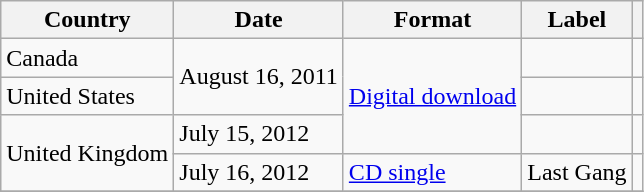<table class="wikitable">
<tr>
<th>Country</th>
<th>Date</th>
<th>Format</th>
<th>Label</th>
<th></th>
</tr>
<tr>
<td>Canada</td>
<td rowspan="2">August 16, 2011</td>
<td rowspan="3"><a href='#'>Digital download</a></td>
<td></td>
<td></td>
</tr>
<tr>
<td>United States</td>
<td></td>
<td></td>
</tr>
<tr>
<td rowspan="2">United Kingdom</td>
<td>July 15, 2012</td>
<td></td>
<td></td>
</tr>
<tr>
<td>July 16, 2012</td>
<td><a href='#'>CD single</a></td>
<td>Last Gang</td>
<td></td>
</tr>
<tr>
</tr>
</table>
